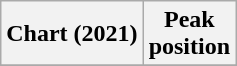<table class="wikitable sortable plainrowheaders" style="text-align:center">
<tr>
<th scope="col">Chart (2021)</th>
<th scope="col">Peak<br>position</th>
</tr>
<tr>
</tr>
</table>
